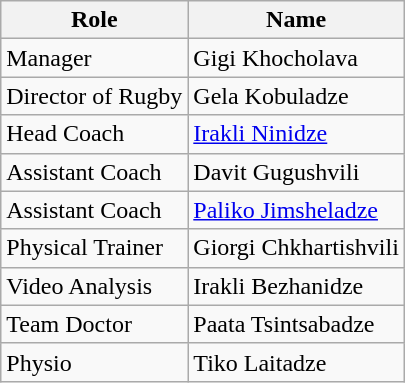<table class="wikitable">
<tr>
<th>Role</th>
<th>Name</th>
</tr>
<tr>
<td>Manager</td>
<td> Gigi Khocholava</td>
</tr>
<tr>
<td>Director of Rugby</td>
<td> Gela Kobuladze</td>
</tr>
<tr>
<td>Head Coach</td>
<td> <a href='#'>Irakli Ninidze</a></td>
</tr>
<tr>
<td>Assistant Coach</td>
<td> Davit Gugushvili</td>
</tr>
<tr>
<td>Assistant Coach</td>
<td> <a href='#'>Paliko Jimsheladze</a></td>
</tr>
<tr>
<td>Physical Trainer</td>
<td> Giorgi Chkhartishvili</td>
</tr>
<tr>
<td>Video Analysis</td>
<td> Irakli Bezhanidze</td>
</tr>
<tr>
<td>Team Doctor</td>
<td> Paata Tsintsabadze</td>
</tr>
<tr>
<td>Physio</td>
<td> Tiko Laitadze</td>
</tr>
</table>
